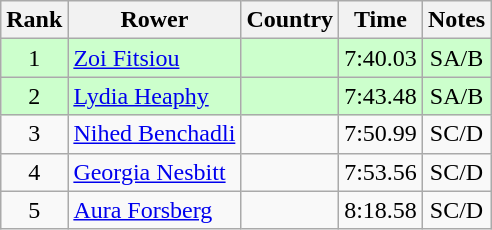<table class="wikitable" style="text-align:center">
<tr>
<th>Rank</th>
<th>Rower</th>
<th>Country</th>
<th>Time</th>
<th>Notes</th>
</tr>
<tr bgcolor=ccffcc>
<td>1</td>
<td align="left"><a href='#'>Zoi Fitsiou</a></td>
<td align="left"></td>
<td>7:40.03</td>
<td>SA/B</td>
</tr>
<tr bgcolor=ccffcc>
<td>2</td>
<td align="left"><a href='#'>Lydia Heaphy</a></td>
<td align="left"></td>
<td>7:43.48</td>
<td>SA/B</td>
</tr>
<tr>
<td>3</td>
<td align="left"><a href='#'>Nihed Benchadli</a></td>
<td align="left"></td>
<td>7:50.99</td>
<td>SC/D</td>
</tr>
<tr>
<td>4</td>
<td align="left"><a href='#'>Georgia Nesbitt</a></td>
<td align="left"></td>
<td>7:53.56</td>
<td>SC/D</td>
</tr>
<tr>
<td>5</td>
<td align="left"><a href='#'>Aura Forsberg</a></td>
<td align="left"></td>
<td>8:18.58</td>
<td>SC/D</td>
</tr>
</table>
